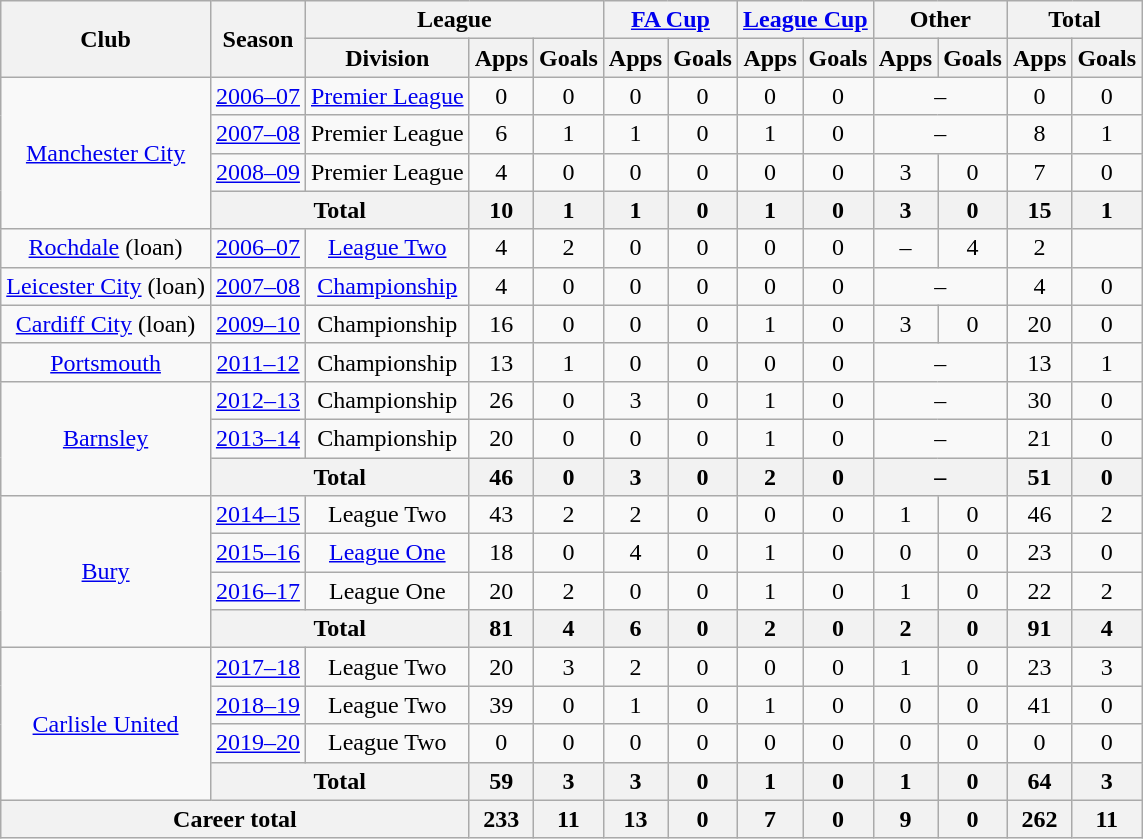<table class="wikitable" style="text-align:center">
<tr>
<th rowspan="2">Club</th>
<th rowspan="2">Season</th>
<th colspan="3">League</th>
<th colspan="2"><a href='#'>FA Cup</a></th>
<th colspan="2"><a href='#'>League Cup</a></th>
<th colspan="2">Other</th>
<th colspan="2">Total</th>
</tr>
<tr>
<th>Division</th>
<th>Apps</th>
<th>Goals</th>
<th>Apps</th>
<th>Goals</th>
<th>Apps</th>
<th>Goals</th>
<th>Apps</th>
<th>Goals</th>
<th>Apps</th>
<th>Goals</th>
</tr>
<tr>
<td rowspan="4"><a href='#'>Manchester City</a></td>
<td><a href='#'>2006–07</a></td>
<td><a href='#'>Premier League</a></td>
<td>0</td>
<td>0</td>
<td>0</td>
<td>0</td>
<td>0</td>
<td>0</td>
<td colspan="2">–</td>
<td>0</td>
<td>0</td>
</tr>
<tr>
<td><a href='#'>2007–08</a></td>
<td>Premier League</td>
<td>6</td>
<td>1</td>
<td>1</td>
<td>0</td>
<td>1</td>
<td>0</td>
<td colspan="2">–</td>
<td>8</td>
<td>1</td>
</tr>
<tr>
<td><a href='#'>2008–09</a></td>
<td>Premier League</td>
<td>4</td>
<td>0</td>
<td>0</td>
<td>0</td>
<td>0</td>
<td>0</td>
<td>3</td>
<td>0</td>
<td>7</td>
<td>0</td>
</tr>
<tr>
<th colspan="2">Total</th>
<th>10</th>
<th>1</th>
<th>1</th>
<th>0</th>
<th>1</th>
<th>0</th>
<th>3</th>
<th>0</th>
<th>15</th>
<th>1</th>
</tr>
<tr>
<td><a href='#'>Rochdale</a> (loan)</td>
<td><a href='#'>2006–07</a></td>
<td><a href='#'>League Two</a></td>
<td>4</td>
<td>2</td>
<td>0</td>
<td>0</td>
<td>0</td>
<td>0</td>
<td DUP-colspan="2">–</td>
<td>4</td>
<td>2</td>
</tr>
<tr>
<td><a href='#'>Leicester City</a> (loan)</td>
<td><a href='#'>2007–08</a></td>
<td><a href='#'>Championship</a></td>
<td>4</td>
<td>0</td>
<td>0</td>
<td>0</td>
<td>0</td>
<td>0</td>
<td colspan="2">–</td>
<td>4</td>
<td>0</td>
</tr>
<tr>
<td><a href='#'>Cardiff City</a> (loan)</td>
<td><a href='#'>2009–10</a></td>
<td>Championship</td>
<td>16</td>
<td>0</td>
<td>0</td>
<td>0</td>
<td>1</td>
<td>0</td>
<td>3</td>
<td>0</td>
<td>20</td>
<td>0</td>
</tr>
<tr>
<td><a href='#'>Portsmouth</a></td>
<td><a href='#'>2011–12</a></td>
<td>Championship</td>
<td>13</td>
<td>1</td>
<td>0</td>
<td>0</td>
<td>0</td>
<td>0</td>
<td colspan="2">–</td>
<td>13</td>
<td>1</td>
</tr>
<tr>
<td rowspan="3"><a href='#'>Barnsley</a></td>
<td><a href='#'>2012–13</a></td>
<td>Championship</td>
<td>26</td>
<td>0</td>
<td>3</td>
<td>0</td>
<td>1</td>
<td>0</td>
<td colspan="2">–</td>
<td>30</td>
<td>0</td>
</tr>
<tr>
<td><a href='#'>2013–14</a></td>
<td Championship>Championship</td>
<td>20</td>
<td>0</td>
<td>0</td>
<td>0</td>
<td>1</td>
<td>0</td>
<td colspan="2">–</td>
<td>21</td>
<td>0</td>
</tr>
<tr>
<th colspan="2">Total</th>
<th>46</th>
<th>0</th>
<th>3</th>
<th>0</th>
<th>2</th>
<th>0</th>
<th colspan="2">–</th>
<th>51</th>
<th>0</th>
</tr>
<tr>
<td rowspan="4"><a href='#'>Bury</a></td>
<td><a href='#'>2014–15</a></td>
<td>League Two</td>
<td>43</td>
<td>2</td>
<td>2</td>
<td>0</td>
<td>0</td>
<td>0</td>
<td>1</td>
<td>0</td>
<td>46</td>
<td>2</td>
</tr>
<tr>
<td><a href='#'>2015–16</a></td>
<td><a href='#'>League One</a></td>
<td>18</td>
<td>0</td>
<td>4</td>
<td>0</td>
<td>1</td>
<td>0</td>
<td>0</td>
<td>0</td>
<td>23</td>
<td>0</td>
</tr>
<tr>
<td><a href='#'>2016–17</a></td>
<td>League One</td>
<td>20</td>
<td>2</td>
<td>0</td>
<td>0</td>
<td>1</td>
<td>0</td>
<td>1</td>
<td>0</td>
<td>22</td>
<td>2</td>
</tr>
<tr>
<th colspan="2">Total</th>
<th>81</th>
<th>4</th>
<th>6</th>
<th>0</th>
<th>2</th>
<th>0</th>
<th>2</th>
<th>0</th>
<th>91</th>
<th>4</th>
</tr>
<tr>
<td rowspan="4"><a href='#'>Carlisle United</a></td>
<td><a href='#'>2017–18</a></td>
<td>League Two</td>
<td>20</td>
<td>3</td>
<td>2</td>
<td>0</td>
<td>0</td>
<td>0</td>
<td>1</td>
<td>0</td>
<td>23</td>
<td>3</td>
</tr>
<tr>
<td><a href='#'>2018–19</a></td>
<td>League Two</td>
<td>39</td>
<td>0</td>
<td>1</td>
<td>0</td>
<td>1</td>
<td>0</td>
<td>0</td>
<td>0</td>
<td>41</td>
<td>0</td>
</tr>
<tr>
<td><a href='#'>2019–20</a></td>
<td>League Two</td>
<td>0</td>
<td>0</td>
<td>0</td>
<td>0</td>
<td>0</td>
<td>0</td>
<td>0</td>
<td>0</td>
<td>0</td>
<td>0</td>
</tr>
<tr>
<th colspan="2">Total</th>
<th>59</th>
<th>3</th>
<th>3</th>
<th>0</th>
<th>1</th>
<th>0</th>
<th>1</th>
<th>0</th>
<th>64</th>
<th>3</th>
</tr>
<tr>
<th colspan="3">Career total</th>
<th>233</th>
<th>11</th>
<th>13</th>
<th>0</th>
<th>7</th>
<th>0</th>
<th>9</th>
<th>0</th>
<th>262</th>
<th>11</th>
</tr>
</table>
